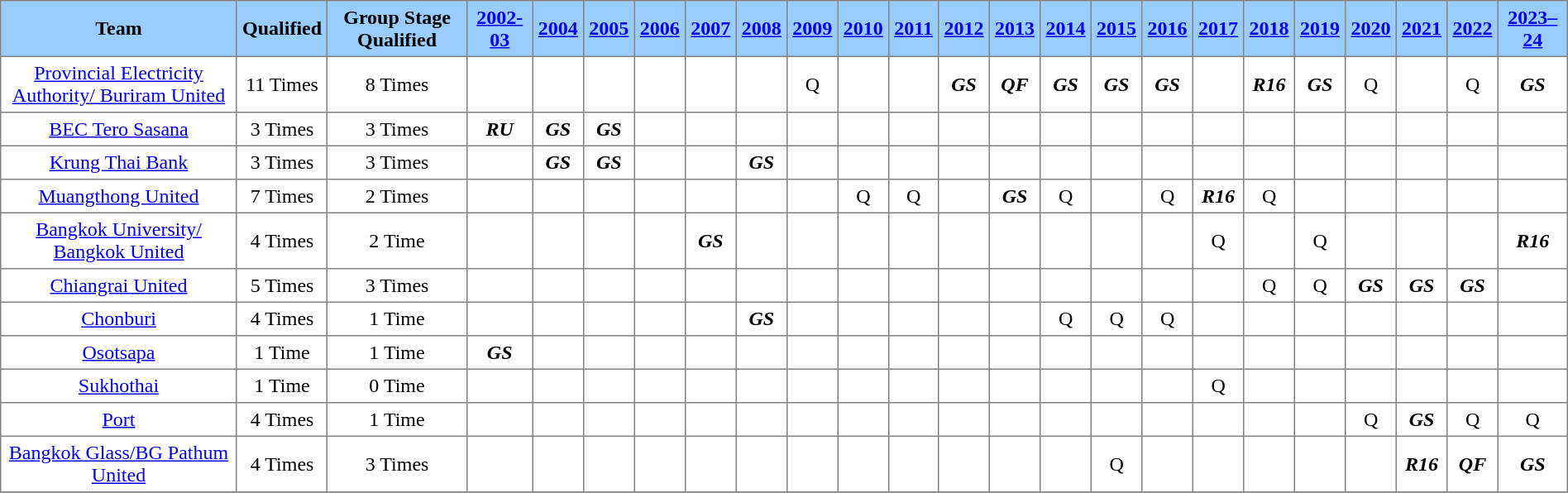<table border="1" cellpadding="4" cellspacing="0" style="text-align:center; border-collapse:collapse;">
<tr style="background:#99CCFF;">
<th>Team</th>
<th>Qualified</th>
<th>Group Stage Qualified</th>
<th><a href='#'>2002-03</a></th>
<th><a href='#'>2004</a></th>
<th><a href='#'>2005</a></th>
<th><a href='#'>2006</a></th>
<th><a href='#'>2007</a></th>
<th><a href='#'>2008</a></th>
<th><a href='#'>2009</a></th>
<th><a href='#'>2010</a></th>
<th><a href='#'>2011</a></th>
<th><a href='#'>2012</a></th>
<th><a href='#'>2013</a></th>
<th><a href='#'>2014</a></th>
<th><a href='#'>2015</a></th>
<th><a href='#'>2016</a></th>
<th><a href='#'>2017</a></th>
<th><a href='#'>2018</a></th>
<th><a href='#'>2019</a></th>
<th><a href='#'>2020</a></th>
<th><a href='#'>2021</a></th>
<th><a href='#'>2022</a></th>
<th><a href='#'>2023–24</a></th>
</tr>
<tr style="">
<td><a href='#'>Provincial Electricity Authority/ Buriram United</a></td>
<td>11 Times</td>
<td>8 Times</td>
<td></td>
<td></td>
<td></td>
<td></td>
<td></td>
<td></td>
<td>Q</td>
<td></td>
<td></td>
<td><strong><em>GS</em></strong></td>
<td><strong><em>QF</em></strong></td>
<td><strong><em>GS</em></strong></td>
<td><strong><em>GS</em></strong></td>
<td><strong><em>GS</em></strong></td>
<td></td>
<td><strong><em>R16</em></strong></td>
<td><strong><em>GS</em></strong></td>
<td>Q</td>
<td></td>
<td>Q</td>
<td><strong><em>GS</em></strong></td>
</tr>
<tr>
<td><a href='#'>BEC Tero Sasana</a></td>
<td>3 Times</td>
<td>3 Times</td>
<td><strong><em>RU</em></strong></td>
<td><strong><em>GS</em></strong></td>
<td><strong><em>GS</em></strong></td>
<td></td>
<td></td>
<td></td>
<td></td>
<td></td>
<td></td>
<td></td>
<td></td>
<td></td>
<td></td>
<td></td>
<td></td>
<td></td>
<td></td>
<td></td>
<td></td>
<td></td>
<td></td>
</tr>
<tr>
<td><a href='#'>Krung Thai Bank</a></td>
<td>3 Times</td>
<td>3 Times</td>
<td></td>
<td><strong><em>GS</em></strong></td>
<td><strong><em>GS</em></strong></td>
<td></td>
<td></td>
<td><strong><em>GS</em></strong></td>
<td></td>
<td></td>
<td></td>
<td></td>
<td></td>
<td></td>
<td></td>
<td></td>
<td></td>
<td></td>
<td></td>
<td></td>
<td></td>
<td></td>
<td></td>
</tr>
<tr>
<td><a href='#'>Muangthong United</a></td>
<td>7 Times</td>
<td>2 Times</td>
<td></td>
<td></td>
<td></td>
<td></td>
<td></td>
<td></td>
<td></td>
<td>Q</td>
<td>Q</td>
<td></td>
<td><strong><em>GS</em></strong></td>
<td>Q</td>
<td></td>
<td>Q</td>
<td><strong><em>R16</em></strong></td>
<td>Q</td>
<td></td>
<td></td>
<td></td>
<td></td>
<td></td>
</tr>
<tr>
<td><a href='#'>Bangkok University/ Bangkok United</a></td>
<td>4 Times</td>
<td>2 Time</td>
<td></td>
<td></td>
<td></td>
<td></td>
<td><strong><em>GS</em></strong></td>
<td></td>
<td></td>
<td></td>
<td></td>
<td></td>
<td></td>
<td></td>
<td></td>
<td></td>
<td>Q</td>
<td></td>
<td>Q</td>
<td></td>
<td></td>
<td></td>
<td><strong><em>R16</em></strong></td>
</tr>
<tr>
<td><a href='#'>Chiangrai United</a></td>
<td>5 Times</td>
<td>3 Times</td>
<td></td>
<td></td>
<td></td>
<td></td>
<td></td>
<td></td>
<td></td>
<td></td>
<td></td>
<td></td>
<td></td>
<td></td>
<td></td>
<td></td>
<td></td>
<td>Q</td>
<td>Q</td>
<td><strong><em>GS</em></strong></td>
<td><strong><em>GS</em></strong></td>
<td><strong><em>GS</em></strong></td>
<td></td>
</tr>
<tr>
<td><a href='#'>Chonburi</a></td>
<td>4 Times</td>
<td>1 Time</td>
<td></td>
<td></td>
<td></td>
<td></td>
<td></td>
<td><strong><em>GS</em></strong></td>
<td></td>
<td></td>
<td></td>
<td></td>
<td></td>
<td>Q</td>
<td>Q</td>
<td>Q</td>
<td></td>
<td></td>
<td></td>
<td></td>
<td></td>
<td></td>
<td></td>
</tr>
<tr>
<td><a href='#'>Osotsapa</a></td>
<td>1 Time</td>
<td>1 Time</td>
<td><strong><em>GS</em></strong></td>
<td></td>
<td></td>
<td></td>
<td></td>
<td></td>
<td></td>
<td></td>
<td></td>
<td></td>
<td></td>
<td></td>
<td></td>
<td></td>
<td></td>
<td></td>
<td></td>
<td></td>
<td></td>
<td></td>
<td></td>
</tr>
<tr>
<td><a href='#'>Sukhothai</a></td>
<td>1 Time</td>
<td>0 Time</td>
<td></td>
<td></td>
<td></td>
<td></td>
<td></td>
<td></td>
<td></td>
<td></td>
<td></td>
<td></td>
<td></td>
<td></td>
<td></td>
<td></td>
<td>Q</td>
<td></td>
<td></td>
<td></td>
<td></td>
<td></td>
<td></td>
</tr>
<tr>
<td><a href='#'>Port</a></td>
<td>4 Times</td>
<td>1 Time</td>
<td></td>
<td></td>
<td></td>
<td></td>
<td></td>
<td></td>
<td></td>
<td></td>
<td></td>
<td></td>
<td></td>
<td></td>
<td></td>
<td></td>
<td></td>
<td></td>
<td></td>
<td>Q</td>
<td><strong><em>GS</em></strong></td>
<td>Q</td>
<td>Q</td>
</tr>
<tr>
<td><a href='#'>Bangkok Glass/BG Pathum United</a></td>
<td>4 Times</td>
<td>3 Times</td>
<td></td>
<td></td>
<td></td>
<td></td>
<td></td>
<td></td>
<td></td>
<td></td>
<td></td>
<td></td>
<td></td>
<td></td>
<td>Q</td>
<td></td>
<td></td>
<td></td>
<td></td>
<td></td>
<td><strong><em>R16</em></strong></td>
<td><strong><em>QF</em></strong></td>
<td><strong><em>GS</em></strong></td>
</tr>
<tr>
</tr>
</table>
